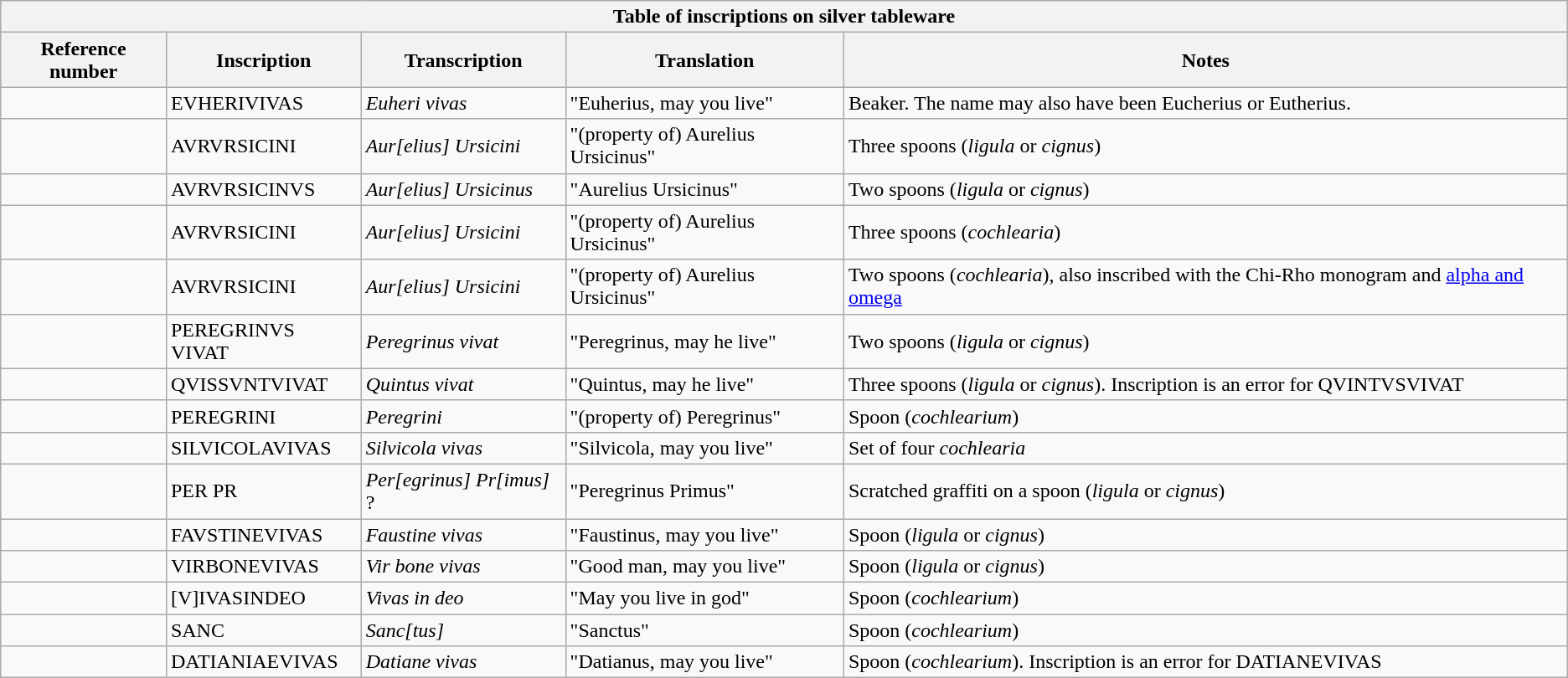<table class="wikitable" style="margin-top:0;">
<tr>
<th colspan=5>Table of inscriptions on silver tableware</th>
</tr>
<tr>
<th>Reference number</th>
<th>Inscription</th>
<th>Transcription</th>
<th>Translation</th>
<th>Notes</th>
</tr>
<tr>
<td></td>
<td>EVHERIVIVAS</td>
<td><em>Euheri vivas</em></td>
<td>"Euherius, may you live"</td>
<td>Beaker. The name may also have been Eucherius or Eutherius.</td>
</tr>
<tr>
<td></td>
<td>AVRVRSICINI</td>
<td><em>Aur[elius] Ursicini</em></td>
<td>"(property of) Aurelius Ursicinus"</td>
<td>Three spoons (<em>ligula</em> or <em>cignus</em>)</td>
</tr>
<tr>
<td></td>
<td>AVRVRSICINVS</td>
<td><em>Aur[elius] Ursicinus</em></td>
<td>"Aurelius Ursicinus"</td>
<td>Two spoons (<em>ligula</em> or <em>cignus</em>)</td>
</tr>
<tr>
<td></td>
<td>AVRVRSICINI</td>
<td><em>Aur[elius] Ursicini</em></td>
<td>"(property of) Aurelius Ursicinus"</td>
<td>Three spoons (<em>cochlearia</em>)</td>
</tr>
<tr>
<td></td>
<td>AVRVRSICINI</td>
<td><em>Aur[elius] Ursicini</em></td>
<td>"(property of) Aurelius Ursicinus"</td>
<td>Two spoons (<em>cochlearia</em>), also inscribed with the Chi-Rho monogram and <a href='#'>alpha and omega</a></td>
</tr>
<tr>
<td></td>
<td>PEREGRINVS VIVAT</td>
<td><em>Peregrinus vivat</em></td>
<td>"Peregrinus, may he live"</td>
<td>Two spoons (<em>ligula</em> or <em>cignus</em>)</td>
</tr>
<tr>
<td></td>
<td>QVISSVNTVIVAT</td>
<td><em>Quintus vivat</em></td>
<td>"Quintus, may he live"</td>
<td>Three spoons (<em>ligula</em> or <em>cignus</em>). Inscription is an error for QVINTVSVIVAT</td>
</tr>
<tr>
<td></td>
<td>PEREGRINI</td>
<td><em>Peregrini</em></td>
<td>"(property of) Peregrinus"</td>
<td>Spoon (<em>cochlearium</em>)</td>
</tr>
<tr>
<td></td>
<td>SILVICOLAVIVAS</td>
<td><em>Silvicola vivas</em></td>
<td>"Silvicola, may you live"</td>
<td>Set of four <em>cochlearia</em></td>
</tr>
<tr>
<td></td>
<td>PER PR</td>
<td><em>Per[egrinus] Pr[imus]</em> ?</td>
<td>"Peregrinus Primus"</td>
<td>Scratched graffiti on a spoon (<em>ligula</em> or <em>cignus</em>)</td>
</tr>
<tr>
<td></td>
<td>FAVSTINEVIVAS</td>
<td><em>Faustine vivas</em></td>
<td>"Faustinus, may you live"</td>
<td>Spoon (<em>ligula</em> or <em>cignus</em>)</td>
</tr>
<tr>
<td></td>
<td>VIRBONEVIVAS</td>
<td><em>Vir bone vivas</em></td>
<td>"Good man, may you live"</td>
<td>Spoon (<em>ligula</em> or <em>cignus</em>)</td>
</tr>
<tr>
<td></td>
<td>[V]IVASINDEO</td>
<td><em>Vivas in deo</em></td>
<td>"May you live in god"</td>
<td>Spoon (<em>cochlearium</em>)</td>
</tr>
<tr>
<td></td>
<td>SANC</td>
<td><em>Sanc[tus]</em></td>
<td>"Sanctus"</td>
<td>Spoon (<em>cochlearium</em>)</td>
</tr>
<tr>
<td></td>
<td>DATIANIAEVIVAS</td>
<td><em>Datiane vivas</em></td>
<td>"Datianus, may you live"</td>
<td>Spoon (<em>cochlearium</em>). Inscription is an error for DATIANEVIVAS</td>
</tr>
</table>
